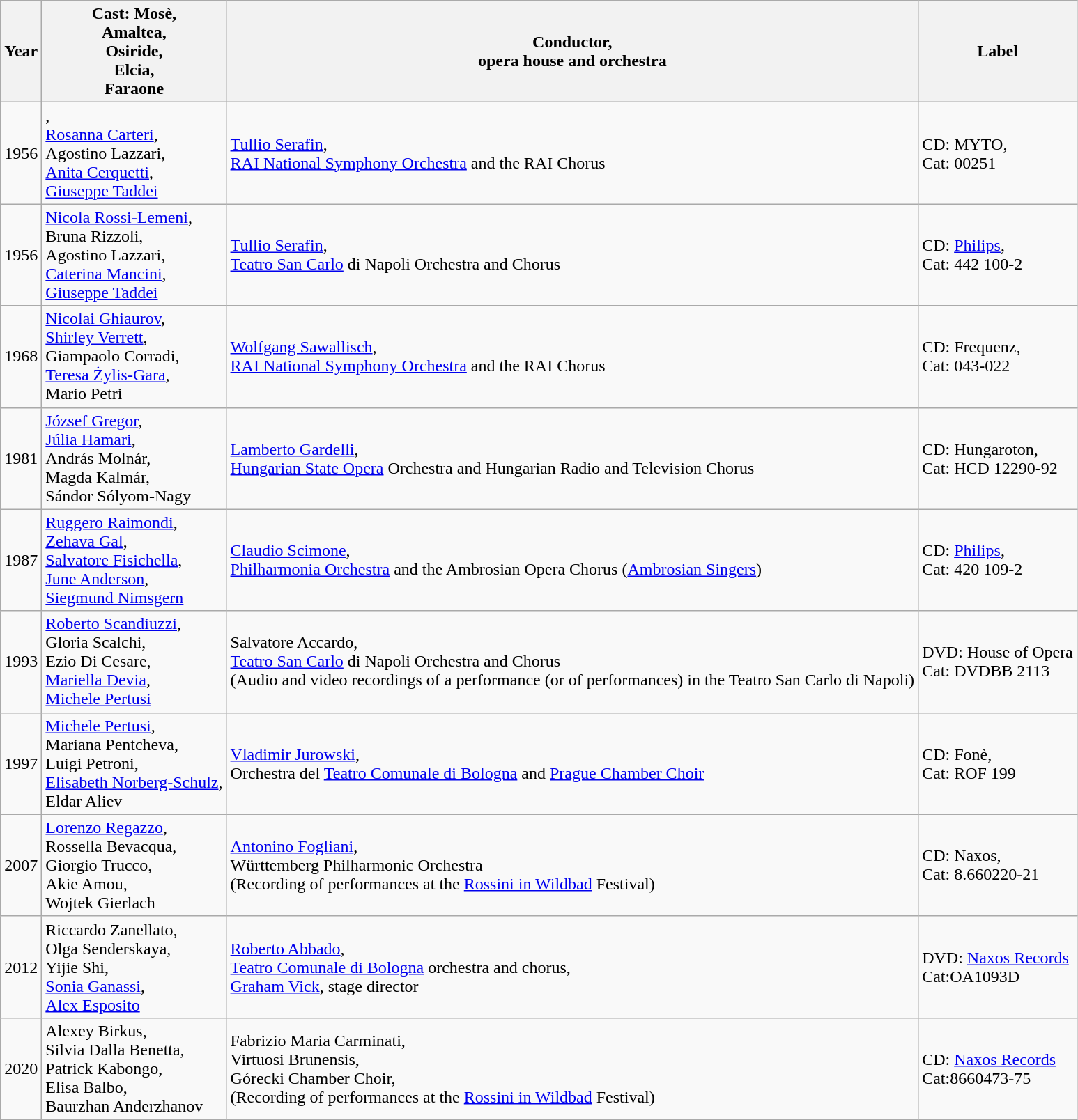<table class="wikitable">
<tr>
<th>Year</th>
<th>Cast: Mosè,<br>Amaltea,<br>Osiride,<br>Elcia,<br>Faraone</th>
<th>Conductor,<br>opera house and orchestra</th>
<th>Label</th>
</tr>
<tr>
<td>1956</td>
<td>,<br><a href='#'>Rosanna Carteri</a>,<br>Agostino Lazzari,<br><a href='#'>Anita Cerquetti</a>,<br><a href='#'>Giuseppe Taddei</a></td>
<td><a href='#'>Tullio Serafin</a>,<br><a href='#'>RAI National Symphony Orchestra</a> and the RAI Chorus</td>
<td>CD: MYTO,<br>Cat: 00251</td>
</tr>
<tr>
<td>1956</td>
<td><a href='#'>Nicola Rossi-Lemeni</a>,<br>Bruna Rizzoli,<br>Agostino Lazzari,<br><a href='#'>Caterina Mancini</a>,<br><a href='#'>Giuseppe Taddei</a></td>
<td><a href='#'>Tullio Serafin</a>,<br><a href='#'>Teatro San Carlo</a> di Napoli Orchestra and Chorus</td>
<td>CD: <a href='#'>Philips</a>,<br>Cat: 442 100-2</td>
</tr>
<tr>
<td>1968</td>
<td><a href='#'>Nicolai Ghiaurov</a>,<br><a href='#'>Shirley Verrett</a>,<br>Giampaolo Corradi,<br><a href='#'>Teresa Żylis-Gara</a>,<br>Mario Petri</td>
<td><a href='#'>Wolfgang Sawallisch</a>,<br><a href='#'>RAI National Symphony Orchestra</a> and the RAI Chorus</td>
<td>CD: Frequenz,<br>Cat: 043-022</td>
</tr>
<tr>
<td>1981</td>
<td><a href='#'>József Gregor</a>,<br><a href='#'>Júlia Hamari</a>,<br>András Molnár,<br>Magda Kalmár,<br>Sándor Sólyom-Nagy</td>
<td><a href='#'>Lamberto Gardelli</a>,<br><a href='#'>Hungarian State Opera</a> Orchestra and Hungarian Radio and Television Chorus</td>
<td>CD: Hungaroton,<br>Cat: HCD 12290-92</td>
</tr>
<tr>
<td>1987</td>
<td><a href='#'>Ruggero Raimondi</a>,<br><a href='#'>Zehava Gal</a>,<br><a href='#'>Salvatore Fisichella</a>,<br><a href='#'>June Anderson</a>,<br><a href='#'>Siegmund Nimsgern</a></td>
<td><a href='#'>Claudio Scimone</a>,<br><a href='#'>Philharmonia Orchestra</a> and the Ambrosian Opera Chorus (<a href='#'>Ambrosian Singers</a>)</td>
<td>CD: <a href='#'>Philips</a>,<br>Cat: 420 109-2</td>
</tr>
<tr>
<td>1993</td>
<td><a href='#'>Roberto Scandiuzzi</a>,<br>Gloria Scalchi,<br>Ezio Di Cesare,<br><a href='#'>Mariella Devia</a>,<br><a href='#'>Michele Pertusi</a></td>
<td>Salvatore Accardo,<br><a href='#'>Teatro San Carlo</a> di Napoli Orchestra and Chorus<br>(Audio and video recordings of a performance (or of performances) in the Teatro San Carlo di Napoli)</td>
<td>DVD: House of Opera<br>Cat: DVDBB 2113</td>
</tr>
<tr>
<td>1997</td>
<td><a href='#'>Michele Pertusi</a>,<br>Mariana Pentcheva,<br>Luigi Petroni,<br><a href='#'>Elisabeth Norberg-Schulz</a>,<br>Eldar Aliev</td>
<td><a href='#'>Vladimir Jurowski</a>,<br>Orchestra del <a href='#'>Teatro Comunale di Bologna</a> and <a href='#'>Prague Chamber Choir</a></td>
<td>CD: Fonè,<br>Cat: ROF 199</td>
</tr>
<tr>
<td>2007</td>
<td><a href='#'>Lorenzo Regazzo</a>,<br>Rossella Bevacqua,<br>Giorgio Trucco,<br>Akie Amou,<br>Wojtek Gierlach</td>
<td><a href='#'>Antonino Fogliani</a>,<br>Württemberg Philharmonic Orchestra<br>(Recording of performances at the <a href='#'>Rossini in Wildbad</a> Festival)</td>
<td>CD: Naxos,<br>Cat: 8.660220-21</td>
</tr>
<tr>
<td>2012</td>
<td>Riccardo Zanellato,<br>Olga Senderskaya,<br>Yijie Shi,<br><a href='#'>Sonia Ganassi</a>,<br><a href='#'>Alex Esposito</a></td>
<td><a href='#'>Roberto Abbado</a>,<br><a href='#'>Teatro Comunale di Bologna</a> orchestra and chorus,<br><a href='#'>Graham Vick</a>, stage director</td>
<td>DVD: <a href='#'>Naxos Records</a><br>Cat:OA1093D</td>
</tr>
<tr>
<td>2020</td>
<td>Alexey Birkus,<br>Silvia Dalla Benetta,<br>Patrick Kabongo,<br>Elisa Balbo,<br>Baurzhan Anderzhanov</td>
<td>Fabrizio Maria Carminati,<br>Virtuosi Brunensis, <br>Górecki Chamber Choir,<br>(Recording of performances at the <a href='#'>Rossini in Wildbad</a> Festival)</td>
<td>CD: <a href='#'>Naxos Records</a><br>Cat:8660473-75</td>
</tr>
</table>
